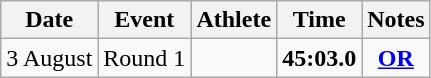<table class=wikitable style=text-align:center>
<tr>
<th>Date</th>
<th>Event</th>
<th>Athlete</th>
<th>Time</th>
<th>Notes</th>
</tr>
<tr>
<td>3 August</td>
<td>Round 1</td>
<td align=left></td>
<td><strong>45:03.0</strong></td>
<td><strong><a href='#'>OR</a></strong></td>
</tr>
</table>
